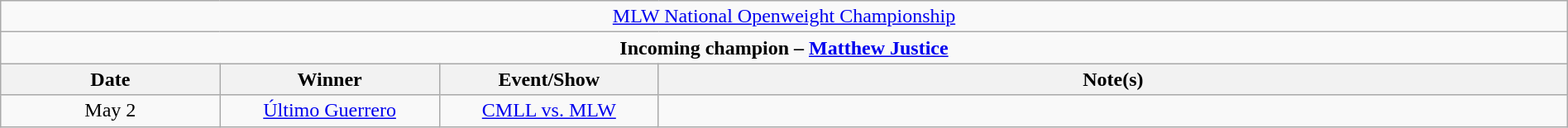<table class="wikitable" style="text-align:center; width:100%;">
<tr>
<td colspan="4" style="text-align: center;"><a href='#'>MLW National Openweight Championship</a></td>
</tr>
<tr>
<td colspan="4" style="text-align: center;"><strong>Incoming champion – <a href='#'>Matthew Justice</a></strong></td>
</tr>
<tr>
<th width=14%>Date</th>
<th width=14%>Winner</th>
<th width=14%>Event/Show</th>
<th width=58%>Note(s)</th>
</tr>
<tr>
<td>May 2</td>
<td><a href='#'>Último Guerrero</a></td>
<td><a href='#'>CMLL vs. MLW</a></td>
<td></td>
</tr>
</table>
